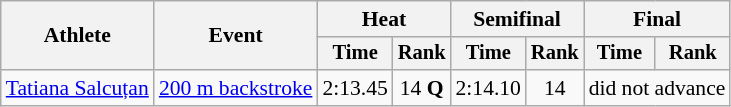<table class="wikitable" style="text-align:center; font-size:90%">
<tr>
<th rowspan="2">Athlete</th>
<th rowspan="2">Event</th>
<th colspan="2">Heat</th>
<th colspan="2">Semifinal</th>
<th colspan="2">Final</th>
</tr>
<tr style="font-size:95%">
<th>Time</th>
<th>Rank</th>
<th>Time</th>
<th>Rank</th>
<th>Time</th>
<th>Rank</th>
</tr>
<tr>
<td align=left><a href='#'>Tatiana Salcuțan</a></td>
<td align=left><a href='#'>200 m backstroke</a></td>
<td>2:13.45</td>
<td>14 <strong>Q</strong></td>
<td>2:14.10</td>
<td>14</td>
<td colspan=2>did not advance</td>
</tr>
</table>
